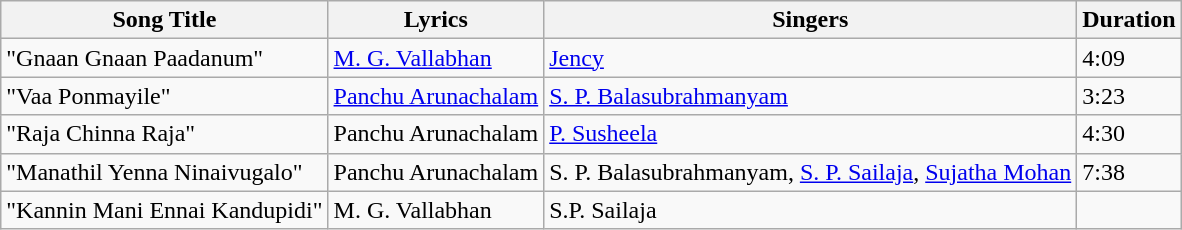<table class="wikitable">
<tr>
<th>Song Title</th>
<th>Lyrics</th>
<th>Singers</th>
<th>Duration</th>
</tr>
<tr>
<td>"Gnaan Gnaan Paadanum"</td>
<td><a href='#'>M. G. Vallabhan</a></td>
<td><a href='#'>Jency</a></td>
<td>4:09</td>
</tr>
<tr>
<td>"Vaa Ponmayile"</td>
<td><a href='#'>Panchu Arunachalam</a></td>
<td><a href='#'>S. P. Balasubrahmanyam</a></td>
<td>3:23</td>
</tr>
<tr>
<td>"Raja Chinna Raja"</td>
<td>Panchu Arunachalam</td>
<td><a href='#'>P. Susheela</a></td>
<td>4:30</td>
</tr>
<tr>
<td>"Manathil Yenna Ninaivugalo"</td>
<td>Panchu Arunachalam</td>
<td>S. P. Balasubrahmanyam, <a href='#'>S. P. Sailaja</a>, <a href='#'>Sujatha Mohan</a></td>
<td>7:38</td>
</tr>
<tr>
<td>"Kannin Mani Ennai Kandupidi"</td>
<td>M. G. Vallabhan</td>
<td>S.P. Sailaja</td>
<td></td>
</tr>
</table>
